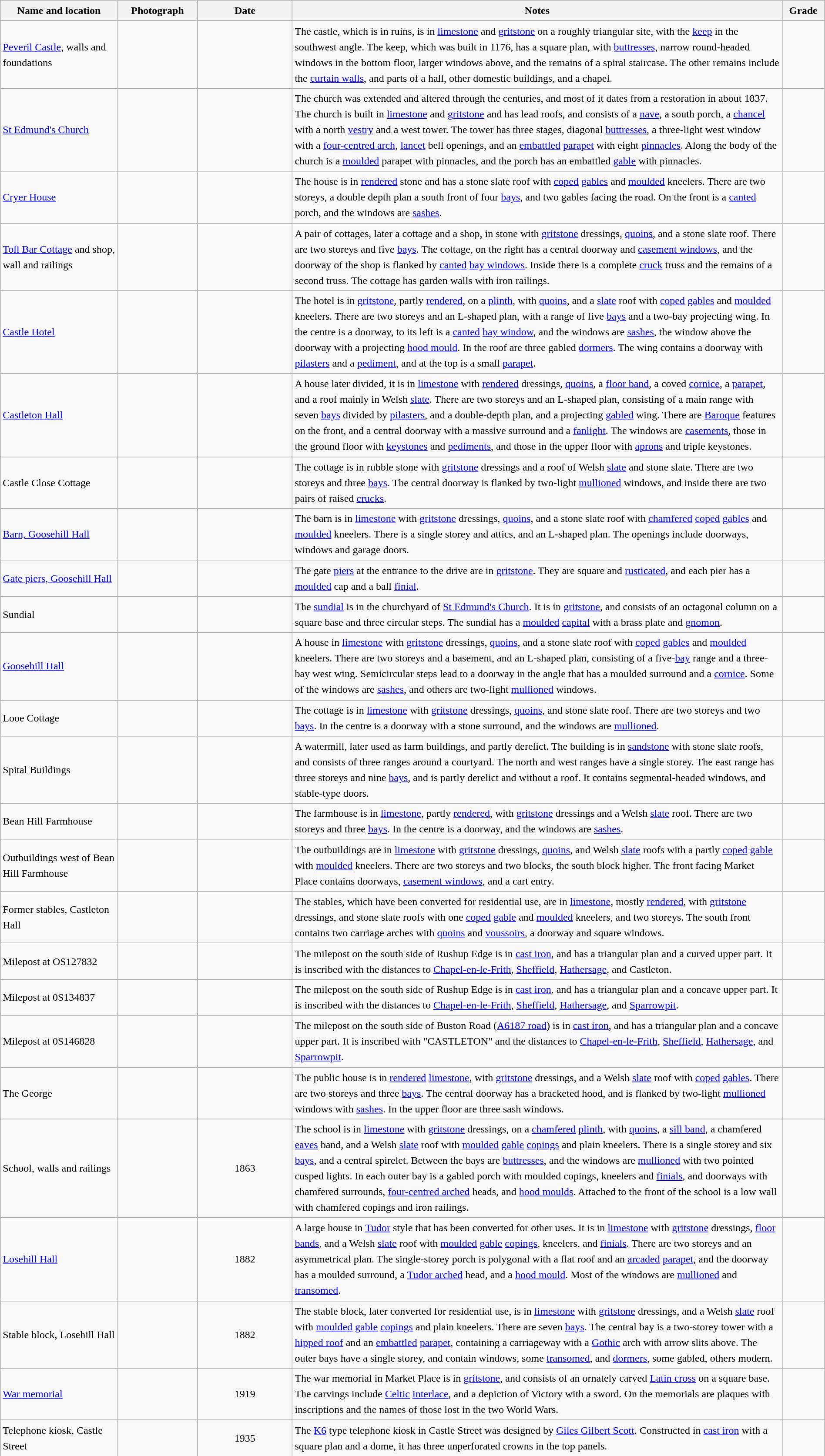<table class="wikitable sortable plainrowheaders" style="width:100%; border:0; text-align:left; line-height:150%;">
<tr>
<th scope="col"  style="width:150px">Name and location</th>
<th scope="col"  style="width:100px" class="unsortable">Photograph</th>
<th scope="col"  style="width:120px">Date</th>
<th scope="col"  style="width:650px" class="unsortable">Notes</th>
<th scope="col"  style="width:50px">Grade</th>
</tr>
<tr>
<td><a href='#'>Peveril Castle</a>, walls and foundations<br><small></small></td>
<td></td>
<td align="center"></td>
<td>The castle, which is in ruins, is in <a href='#'>limestone</a> and <a href='#'>gritstone</a> on a roughly triangular site, with the <a href='#'>keep</a> in the southwest angle.  The keep, which was built in 1176, has a square plan, with <a href='#'>buttresses</a>, narrow round-headed windows in the bottom floor, larger windows above, and the remains of a spiral staircase.  The other remains include the <a href='#'>curtain walls</a>, and parts of a hall, other domestic buildings, and a chapel.</td>
<td align="center" ></td>
</tr>
<tr>
<td><a href='#'>St Edmund's Church</a><br><small></small></td>
<td></td>
<td align="center"></td>
<td>The church was extended and altered through the centuries, and most of it dates from a restoration in about 1837.  The church is built in <a href='#'>limestone</a> and <a href='#'>gritstone</a> and has lead roofs, and consists of a <a href='#'>nave</a>, a south porch, a <a href='#'>chancel</a> with a north <a href='#'>vestry</a> and a west tower.  The tower has three stages, diagonal <a href='#'>buttresses</a>, a three-light west window with a <a href='#'>four-centred arch</a>, <a href='#'>lancet</a> bell openings, and an <a href='#'>embattled</a> <a href='#'>parapet</a> with eight <a href='#'>pinnacles</a>.  Along the body of the church is a <a href='#'>moulded</a> parapet with pinnacles, and the porch has an embattled <a href='#'>gable</a> with pinnacles.</td>
<td align="center" ></td>
</tr>
<tr>
<td><a href='#'>Cryer House</a><br><small></small></td>
<td></td>
<td align="center"></td>
<td>The house is in <a href='#'>rendered</a> stone and has a stone slate roof with <a href='#'>coped</a> <a href='#'>gables</a> and <a href='#'>moulded</a> kneelers.  There are two storeys, a double depth plan a south front of four <a href='#'>bays</a>, and two gables facing the road.  On the front is a <a href='#'>canted</a> porch, and the windows are <a href='#'>sashes</a>.</td>
<td align="center" ></td>
</tr>
<tr>
<td><a href='#'>Toll Bar Cottage</a> and shop, wall and railings<br><small></small></td>
<td></td>
<td align="center"></td>
<td>A pair of cottages, later a cottage and a shop, in stone with <a href='#'>gritstone</a> dressings, <a href='#'>quoins</a>, and a stone slate roof.  There are two storeys and five <a href='#'>bays</a>.  The cottage, on the right has a central doorway and <a href='#'>casement windows</a>, and the doorway of the shop is flanked by <a href='#'>canted</a> <a href='#'>bay windows</a>.  Inside there is a complete <a href='#'>cruck</a> truss and the remains of a second truss.  The cottage has garden walls with iron railings.</td>
<td align="center" ></td>
</tr>
<tr>
<td><a href='#'>Castle Hotel</a><br><small></small></td>
<td></td>
<td align="center"></td>
<td>The hotel is in <a href='#'>gritstone</a>, partly <a href='#'>rendered</a>, on a <a href='#'>plinth</a>, with <a href='#'>quoins</a>, and a <a href='#'>slate</a> roof with <a href='#'>coped</a> <a href='#'>gables</a> and <a href='#'>moulded</a> kneelers.  There are two storeys and an L-shaped plan, with a range of five <a href='#'>bays</a> and a two-bay projecting wing.  In the centre is a doorway, to its left is a <a href='#'>canted</a> <a href='#'>bay window</a>, and the windows are <a href='#'>sashes</a>, the window above the doorway with a projecting <a href='#'>hood mould</a>.  In the roof are three gabled <a href='#'>dormers</a>.  The wing contains a doorway with <a href='#'>pilasters</a> and a <a href='#'>pediment</a>, and at the top is a small <a href='#'>parapet</a>.</td>
<td align="center" ></td>
</tr>
<tr>
<td><a href='#'>Castleton Hall</a><br><small></small></td>
<td></td>
<td align="center"></td>
<td>A house later divided, it is in <a href='#'>limestone</a> with <a href='#'>rendered</a> dressings, <a href='#'>quoins</a>, a <a href='#'>floor band</a>, a coved <a href='#'>cornice</a>, a <a href='#'>parapet</a>, and a roof mainly in Welsh <a href='#'>slate</a>.  There are two storeys and an L-shaped plan, consisting of a main range with seven <a href='#'>bays</a> divided by <a href='#'>pilasters</a>, and a double-depth plan, and a projecting <a href='#'>gabled</a> wing.  There are <a href='#'>Baroque</a> features on the front, and a central doorway with a massive surround and a <a href='#'>fanlight</a>.  The windows are <a href='#'>casements</a>, those in the ground floor with <a href='#'>keystones</a> and <a href='#'>pediments</a>, and those in the upper floor with <a href='#'>aprons</a> and triple keystones.</td>
<td align="center" ></td>
</tr>
<tr>
<td>Castle Close Cottage<br><small></small></td>
<td></td>
<td align="center"></td>
<td>The cottage is in rubble stone with <a href='#'>gritstone</a> dressings and a roof of Welsh <a href='#'>slate</a> and stone slate.  There are two storeys and three <a href='#'>bays</a>.  The central doorway is flanked by two-light <a href='#'>mullioned</a> windows, and inside there are two pairs of raised <a href='#'>crucks</a>.</td>
<td align="center" ></td>
</tr>
<tr>
<td><a href='#'>Barn, Goosehill Hall</a><br><small></small></td>
<td></td>
<td align="center"></td>
<td>The barn is in <a href='#'>limestone</a> with <a href='#'>gritstone</a> dressings, <a href='#'>quoins</a>, and a stone slate roof with <a href='#'>chamfered</a> <a href='#'>coped</a> <a href='#'>gables</a> and <a href='#'>moulded</a> kneelers.  There is a single storey and attics, and an L-shaped plan.  The openings include doorways, windows and garage doors.</td>
<td align="center" ></td>
</tr>
<tr>
<td><a href='#'>Gate piers,  Goosehill Hall</a><br><small></small></td>
<td></td>
<td align="center"></td>
<td>The gate <a href='#'>piers</a> at the entrance to the drive are in <a href='#'>gritstone</a>.  They are square and <a href='#'>rusticated</a>, and each pier has a <a href='#'>moulded</a> cap and a ball <a href='#'>finial</a>.</td>
<td align="center" ></td>
</tr>
<tr>
<td>Sundial<br><small></small></td>
<td></td>
<td align="center"></td>
<td>The <a href='#'>sundial</a> is in the churchyard of <a href='#'>St Edmund's Church</a>.  It is in <a href='#'>gritstone</a>, and consists of an octagonal column on a square base and three circular steps.  The sundial has a <a href='#'>moulded</a> <a href='#'>capital</a> with a brass plate and <a href='#'>gnomon</a>.</td>
<td align="center" ></td>
</tr>
<tr>
<td><a href='#'>Goosehill Hall</a><br><small></small></td>
<td></td>
<td align="center"></td>
<td>A house in <a href='#'>limestone</a> with <a href='#'>gritstone</a> dressings, <a href='#'>quoins</a>, and a stone slate roof with <a href='#'>coped</a> <a href='#'>gables</a> and <a href='#'>moulded</a> kneelers.  There are two storeys and a basement, and an L-shaped plan, consisting of a five-<a href='#'>bay</a> range and a three-bay west wing.  Semicircular steps lead to a doorway in the angle that has a moulded surround and a <a href='#'>cornice</a>.  Some of the windows are <a href='#'>sashes</a>, and others are two-light <a href='#'>mullioned</a> windows.</td>
<td align="center" ></td>
</tr>
<tr>
<td>Looe Cottage<br><small></small></td>
<td></td>
<td align="center"></td>
<td>The cottage is in <a href='#'>limestone</a> with <a href='#'>gritstone</a> dressings, <a href='#'>quoins</a>, and stone slate roof.  There are two storeys and two <a href='#'>bays</a>.  In the centre is a doorway with a stone surround, and the windows are <a href='#'>mullioned</a>.</td>
<td align="center" ></td>
</tr>
<tr>
<td>Spital Buildings<br><small></small></td>
<td></td>
<td align="center"></td>
<td>A watermill, later used as farm buildings, and partly derelict.  The building is in <a href='#'>sandstone</a> with stone slate roofs, and consists of three ranges around a courtyard.  The north and west ranges have a single storey.  The east range has three storeys and nine <a href='#'>bays</a>, and is partly derelict and without a roof.  It contains segmental-headed windows, and stable-type doors.</td>
<td align="center" ></td>
</tr>
<tr>
<td>Bean Hill Farmhouse<br><small></small></td>
<td></td>
<td align="center"></td>
<td>The farmhouse is in <a href='#'>limestone</a>, partly <a href='#'>rendered</a>, with <a href='#'>gritstone</a> dressings and a Welsh <a href='#'>slate</a> roof.  There are two storeys and three <a href='#'>bays</a>.  In the centre is a doorway, and the windows are <a href='#'>sashes</a>.</td>
<td align="center" ></td>
</tr>
<tr>
<td>Outbuildings west of Bean Hill Farmhouse<br><small></small></td>
<td></td>
<td align="center"></td>
<td>The outbuildings are in <a href='#'>limestone</a> with <a href='#'>gritstone</a> dressings, <a href='#'>quoins</a>, and Welsh <a href='#'>slate</a> roofs with a partly <a href='#'>coped</a> <a href='#'>gable</a> with <a href='#'>moulded</a> kneelers.    There are two storeys and two blocks, the south block higher.  The front facing Market Place contains doorways, <a href='#'>casement windows</a>, and a cart entry.</td>
<td align="center" ></td>
</tr>
<tr>
<td>Former stables, Castleton Hall<br><small></small></td>
<td></td>
<td align="center"></td>
<td>The stables, which have been converted for residential use, are in <a href='#'>limestone</a>, mostly <a href='#'>rendered</a>, with <a href='#'>gritstone</a> dressings, and stone slate roofs with one <a href='#'>coped</a> <a href='#'>gable</a> and <a href='#'>moulded</a> kneelers, and two storeys.  The south front contains two carriage arches with <a href='#'>quoins</a> and <a href='#'>voussoirs</a>, a doorway and square windows.</td>
<td align="center" ></td>
</tr>
<tr>
<td>Milepost at OS127832<br><small></small></td>
<td></td>
<td align="center"></td>
<td>The milepost on the south side of Rushup Edge is in <a href='#'>cast iron</a>, and has a triangular plan and a curved upper part.  It is inscribed with the distances to <a href='#'>Chapel-en-le-Frith</a>, <a href='#'>Sheffield</a>, <a href='#'>Hathersage</a>, and Castleton.</td>
<td align="center" ></td>
</tr>
<tr>
<td>Milepost at 0S134837<br><small></small></td>
<td></td>
<td align="center"></td>
<td>The milepost on the south side of Rushup Edge is in <a href='#'>cast iron</a>, and has a triangular plan and a concave upper part.  It is inscribed with the distances to <a href='#'>Chapel-en-le-Frith</a>, <a href='#'>Sheffield</a>, <a href='#'>Hathersage</a>, and <a href='#'>Sparrowpit</a>.</td>
<td align="center" ></td>
</tr>
<tr>
<td>Milepost at 0S146828<br><small></small></td>
<td></td>
<td align="center"></td>
<td>The milepost on the south side of Buston Road (<a href='#'>A6187 road</a>) is in <a href='#'>cast iron</a>, and has a triangular plan and a concave upper part. It is inscribed with "CASTLETON" and the distances to <a href='#'>Chapel-en-le-Frith</a>, <a href='#'>Sheffield</a>, <a href='#'>Hathersage</a>, and <a href='#'>Sparrowpit</a>.</td>
<td align="center" ></td>
</tr>
<tr>
<td>The George<br><small></small></td>
<td></td>
<td align="center"></td>
<td>The public house is in <a href='#'>rendered</a> <a href='#'>limestone</a>, with <a href='#'>gritstone</a> dressings, and a Welsh <a href='#'>slate</a> roof with <a href='#'>coped</a> <a href='#'>gables</a>.  There are two storeys and three <a href='#'>bays</a>.  The central doorway has a bracketed hood, and is flanked by two-light <a href='#'>mullioned</a> windows with <a href='#'>sashes</a>.  In the upper floor are three sash windows.</td>
<td align="center" ></td>
</tr>
<tr>
<td>School, walls and railings<br><small></small></td>
<td></td>
<td align="center">1863</td>
<td>The school is in <a href='#'>limestone</a> with <a href='#'>gritstone</a> dressings, on a <a href='#'>chamfered</a> <a href='#'>plinth</a>, with <a href='#'>quoins</a>, a <a href='#'>sill band</a>, a chamfered <a href='#'>eaves</a> band, and a Welsh <a href='#'>slate</a> roof with <a href='#'>moulded</a> <a href='#'>gable</a> <a href='#'>copings</a> and plain kneelers.  There is a single storey and six <a href='#'>bays</a>, and a central spirelet.  Between the bays are <a href='#'>buttresses</a>, and the windows are <a href='#'>mullioned</a> with two pointed cusped lights.  In each outer bay is a gabled porch with moulded copings, kneelers and <a href='#'>finials</a>, and doorways with chamfered surrounds, <a href='#'>four-centred arched</a> heads, and <a href='#'>hood moulds</a>.  Attached to the front of the school is a low wall with chamfered copings and iron railings.</td>
<td align="center" ></td>
</tr>
<tr>
<td><a href='#'>Losehill Hall</a><br><small></small></td>
<td></td>
<td align="center">1882</td>
<td>A large house in <a href='#'>Tudor</a> style that has been converted for other uses.  It is in <a href='#'>limestone</a> with <a href='#'>gritstone</a> dressings, <a href='#'>floor bands</a>, and a Welsh <a href='#'>slate</a> roof with <a href='#'>moulded</a> <a href='#'>gable</a> <a href='#'>copings</a>, kneelers, and <a href='#'>finials</a>.  There are two storeys and an asymmetrical plan.  The single-storey porch is polygonal with a flat roof and an <a href='#'>arcaded</a> <a href='#'>parapet</a>, and the doorway has a moulded surround, a <a href='#'>Tudor arched</a> head, and a <a href='#'>hood mould</a>.  Most of the windows are <a href='#'>mullioned</a> and <a href='#'>transomed</a>.</td>
<td align="center" ></td>
</tr>
<tr>
<td>Stable block, Losehill Hall<br><small></small></td>
<td></td>
<td align="center">1882</td>
<td>The stable block, later converted for residential use, is in <a href='#'>limestone</a> with <a href='#'>gritstone</a> dressings, and a Welsh <a href='#'>slate</a> roof with <a href='#'>moulded</a> <a href='#'>gable</a> <a href='#'>copings</a> and plain kneelers.  There are seven <a href='#'>bays</a>.  The central bay is a two-storey tower with a <a href='#'>hipped roof</a> and an <a href='#'>embattled</a> <a href='#'>parapet</a>, containing a carriageway with a <a href='#'>Gothic</a> arch with arrow slits above.  The outer bays have a single storey, and contain windows, some <a href='#'>transomed</a>, and <a href='#'>dormers</a>, some gabled, others modern.</td>
<td align="center" ></td>
</tr>
<tr>
<td><a href='#'>War memorial</a><br><small></small></td>
<td></td>
<td align="center">1919</td>
<td>The war memorial in Market Place is in <a href='#'>gritstone</a>, and consists of an ornately carved <a href='#'>Latin cross</a> on a square base. The carvings include <a href='#'>Celtic</a> <a href='#'>interlace</a>, and a depiction of Victory with a sword.  On the memorials are plaques with inscriptions and the names of those lost in the two World Wars.</td>
<td align="center" ></td>
</tr>
<tr>
<td>Telephone kiosk, Castle Street<br><small></small></td>
<td></td>
<td align="center">1935</td>
<td>The <a href='#'>K6</a> type telephone kiosk in Castle Street was designed by <a href='#'>Giles Gilbert Scott</a>.  Constructed in <a href='#'>cast iron</a> with a square plan and a dome, it has three unperforated crowns in the top panels.</td>
<td align="center" ></td>
</tr>
<tr>
</tr>
</table>
